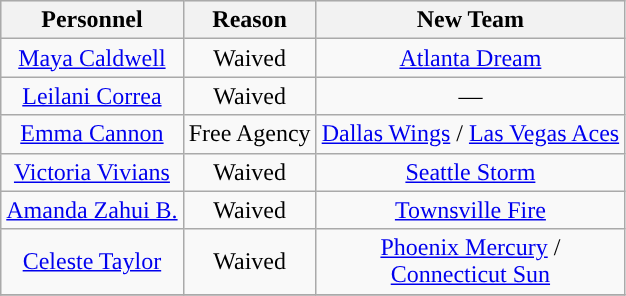<table class="wikitable" style="text-align: center">
<tr align="center"  bgcolor="#dddddd">
<th><strong>Personnel</strong></th>
<th><strong>Reason</strong></th>
<th><strong>New Team</strong></th>
</tr>
<tr>
<td><a href='#'>Maya Caldwell</a></td>
<td>Waived</td>
<td><a href='#'>Atlanta Dream</a></td>
</tr>
<tr>
<td><a href='#'>Leilani Correa</a></td>
<td>Waived</td>
<td>—</td>
</tr>
<tr>
<td><a href='#'>Emma Cannon</a></td>
<td>Free Agency</td>
<td><a href='#'>Dallas Wings</a> / <a href='#'>Las Vegas Aces</a></td>
</tr>
<tr>
<td><a href='#'>Victoria Vivians</a></td>
<td>Waived</td>
<td><a href='#'>Seattle Storm</a></td>
</tr>
<tr>
<td><a href='#'>Amanda Zahui B.</a></td>
<td>Waived</td>
<td><a href='#'>Townsville Fire</a></td>
</tr>
<tr>
<td><a href='#'>Celeste Taylor</a></td>
<td>Waived</td>
<td><a href='#'>Phoenix Mercury</a> /<br><a href='#'>Connecticut Sun</a></td>
</tr>
<tr>
</tr>
</table>
